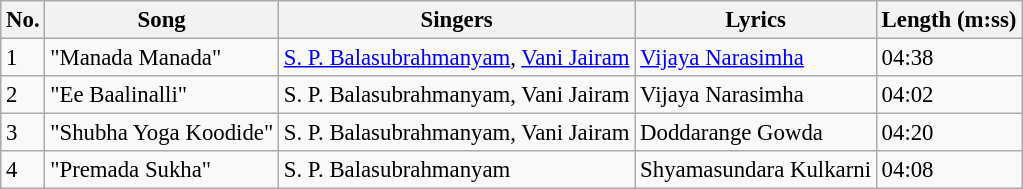<table class="wikitable" style="font-size:95%;">
<tr>
<th>No.</th>
<th>Song</th>
<th>Singers</th>
<th>Lyrics</th>
<th>Length (m:ss)</th>
</tr>
<tr>
<td>1</td>
<td>"Manada Manada"</td>
<td><a href='#'>S. P. Balasubrahmanyam</a>, <a href='#'>Vani Jairam</a></td>
<td><a href='#'>Vijaya Narasimha</a></td>
<td>04:38</td>
</tr>
<tr>
<td>2</td>
<td>"Ee Baalinalli"</td>
<td>S. P. Balasubrahmanyam, Vani Jairam</td>
<td>Vijaya Narasimha</td>
<td>04:02</td>
</tr>
<tr>
<td>3</td>
<td>"Shubha Yoga Koodide"</td>
<td>S. P. Balasubrahmanyam, Vani Jairam</td>
<td>Doddarange Gowda</td>
<td>04:20</td>
</tr>
<tr>
<td>4</td>
<td>"Premada Sukha"</td>
<td>S. P. Balasubrahmanyam</td>
<td>Shyamasundara Kulkarni</td>
<td>04:08</td>
</tr>
</table>
